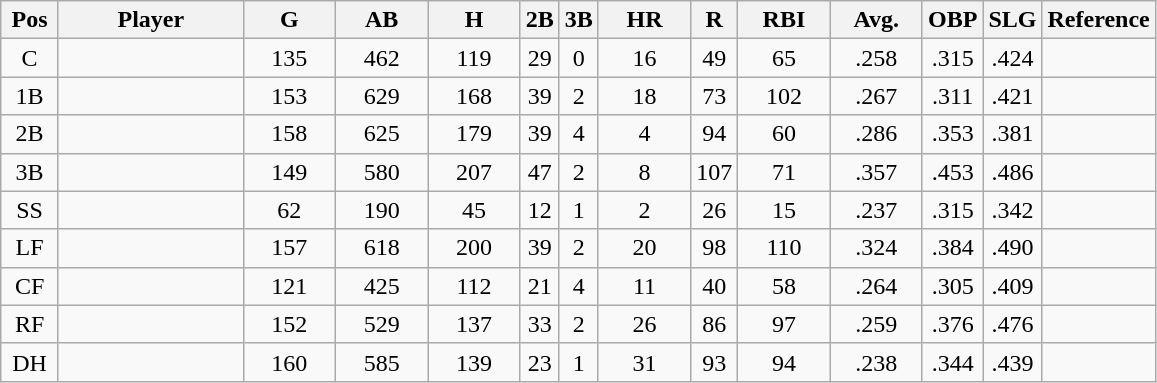<table class="wikitable sortable">
<tr>
<th bgcolor="#DDDDFF" width="5%">Pos</th>
<th bgcolor="#DDDDFF" width="16%">Player</th>
<th bgcolor="#DDDDFF" width="8%">G</th>
<th bgcolor="#DDDDFF" width="8%">AB</th>
<th bgcolor="#DDDDFF" width="8%">H</th>
<th>2B</th>
<th>3B</th>
<th bgcolor="#DDDDFF" width="8%">HR</th>
<th>R</th>
<th bgcolor="#DDDDFF" width="8%">RBI</th>
<th bgcolor="#DDDDFF" width="8%">Avg.</th>
<th>OBP</th>
<th>SLG</th>
<th>Reference</th>
</tr>
<tr align="center">
<td>C</td>
<td></td>
<td>135</td>
<td>462</td>
<td>119</td>
<td>29</td>
<td>0</td>
<td>16</td>
<td>49</td>
<td>65</td>
<td>.258</td>
<td>.315</td>
<td>.424</td>
<td></td>
</tr>
<tr align="center">
<td>1B</td>
<td></td>
<td>153</td>
<td>629</td>
<td>168</td>
<td>39</td>
<td>2</td>
<td>18</td>
<td>73</td>
<td>102</td>
<td>.267</td>
<td>.311</td>
<td>.421</td>
<td></td>
</tr>
<tr align="center">
<td>2B</td>
<td></td>
<td>158</td>
<td>625</td>
<td>179</td>
<td>39</td>
<td>4</td>
<td>4</td>
<td>94</td>
<td>60</td>
<td>.286</td>
<td>.353</td>
<td>.381</td>
<td></td>
</tr>
<tr align="center">
<td>3B</td>
<td></td>
<td>149</td>
<td>580</td>
<td>207</td>
<td>47</td>
<td>2</td>
<td>8</td>
<td>107</td>
<td>71</td>
<td>.357</td>
<td>.453</td>
<td>.486</td>
<td></td>
</tr>
<tr align="center">
<td>SS</td>
<td></td>
<td>62</td>
<td>190</td>
<td>45</td>
<td>12</td>
<td>1</td>
<td>2</td>
<td>26</td>
<td>15</td>
<td>.237</td>
<td>.315</td>
<td>.342</td>
<td></td>
</tr>
<tr align="center">
<td>LF</td>
<td></td>
<td>157</td>
<td>618</td>
<td>200</td>
<td>39</td>
<td>2</td>
<td>20</td>
<td>98</td>
<td>110</td>
<td>.324</td>
<td>.384</td>
<td>.490</td>
<td></td>
</tr>
<tr align="center">
<td>CF</td>
<td></td>
<td>121</td>
<td>425</td>
<td>112</td>
<td>21</td>
<td>4</td>
<td>11</td>
<td>40</td>
<td>58</td>
<td>.264</td>
<td>.305</td>
<td>.409</td>
<td></td>
</tr>
<tr align="center">
<td>RF</td>
<td></td>
<td>152</td>
<td>529</td>
<td>137</td>
<td>33</td>
<td>2</td>
<td>26</td>
<td>86</td>
<td>97</td>
<td>.259</td>
<td>.376</td>
<td>.476</td>
<td></td>
</tr>
<tr align="center">
<td>DH</td>
<td></td>
<td>160</td>
<td>585</td>
<td>139</td>
<td>23</td>
<td>1</td>
<td>31</td>
<td>93</td>
<td>94</td>
<td>.238</td>
<td>.344</td>
<td>.439</td>
<td></td>
</tr>
</table>
